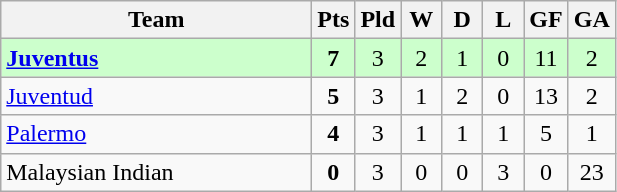<table class="wikitable" style="text-align:center;">
<tr>
<th width=200>Team</th>
<th width=20>Pts</th>
<th width=20>Pld</th>
<th width=20>W</th>
<th width=20>D</th>
<th width=20>L</th>
<th width=20>GF</th>
<th width=20>GA</th>
</tr>
<tr style="background:#ccffcc">
<td style="text-align:left"> <strong><a href='#'>Juventus</a></strong></td>
<td><strong>7</strong></td>
<td>3</td>
<td>2</td>
<td>1</td>
<td>0</td>
<td>11</td>
<td>2</td>
</tr>
<tr>
<td style="text-align:left"> <a href='#'>Juventud</a></td>
<td><strong>5</strong></td>
<td>3</td>
<td>1</td>
<td>2</td>
<td>0</td>
<td>13</td>
<td>2</td>
</tr>
<tr>
<td style="text-align:left"> <a href='#'>Palermo</a></td>
<td><strong>4</strong></td>
<td>3</td>
<td>1</td>
<td>1</td>
<td>1</td>
<td>5</td>
<td>1</td>
</tr>
<tr>
<td style="text-align:left"> Malaysian Indian</td>
<td><strong>0</strong></td>
<td>3</td>
<td>0</td>
<td>0</td>
<td>3</td>
<td>0</td>
<td>23</td>
</tr>
</table>
